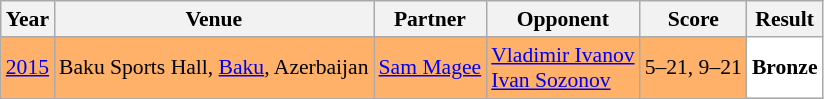<table class="sortable wikitable" style="font-size: 90%;">
<tr>
<th>Year</th>
<th>Venue</th>
<th>Partner</th>
<th>Opponent</th>
<th>Score</th>
<th>Result</th>
</tr>
<tr style="background:#FFB069">
<td align="center"><a href='#'>2015</a></td>
<td align="left">Baku Sports Hall, <a href='#'>Baku</a>, Azerbaijan</td>
<td align="left"> <a href='#'>Sam Magee</a></td>
<td align="left"> <a href='#'>Vladimir Ivanov</a><br> <a href='#'>Ivan Sozonov</a></td>
<td align="left">5–21, 9–21</td>
<td style="text-align:left; background:white"> <strong>Bronze</strong></td>
</tr>
</table>
